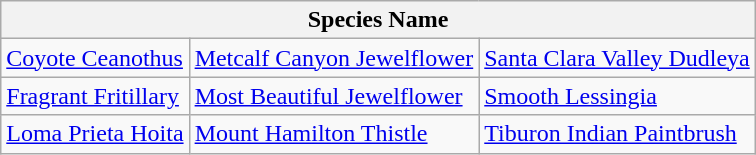<table class="wikitable">
<tr>
<th colspan="3">Species Name</th>
</tr>
<tr>
<td><a href='#'>Coyote Ceanothus</a></td>
<td><a href='#'>Metcalf Canyon Jewelflower</a></td>
<td><a href='#'>Santa Clara Valley Dudleya</a></td>
</tr>
<tr>
<td><a href='#'>Fragrant Fritillary</a></td>
<td><a href='#'>Most Beautiful Jewelflower</a></td>
<td><a href='#'>Smooth Lessingia</a></td>
</tr>
<tr>
<td><a href='#'>Loma Prieta Hoita</a></td>
<td><a href='#'>Mount Hamilton Thistle</a></td>
<td><a href='#'>Tiburon Indian Paintbrush</a></td>
</tr>
</table>
